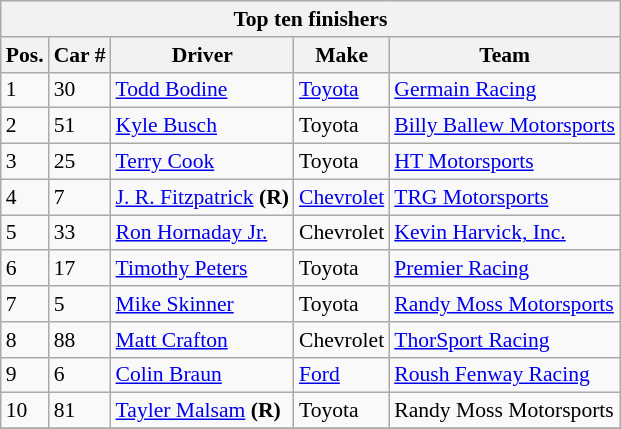<table class="wikitable" style="font-size: 90%">
<tr>
<th colspan=9>Top ten finishers</th>
</tr>
<tr>
<th>Pos.</th>
<th>Car #</th>
<th>Driver</th>
<th>Make</th>
<th>Team</th>
</tr>
<tr>
<td>1</td>
<td>30</td>
<td><a href='#'>Todd Bodine</a></td>
<td><a href='#'>Toyota</a></td>
<td><a href='#'>Germain Racing</a></td>
</tr>
<tr>
<td>2</td>
<td>51</td>
<td><a href='#'>Kyle Busch</a></td>
<td>Toyota</td>
<td><a href='#'>Billy Ballew Motorsports</a></td>
</tr>
<tr>
<td>3</td>
<td>25</td>
<td><a href='#'>Terry Cook</a></td>
<td>Toyota</td>
<td><a href='#'>HT Motorsports</a></td>
</tr>
<tr>
<td>4</td>
<td>7</td>
<td><a href='#'>J. R. Fitzpatrick</a> <strong>(R)</strong></td>
<td><a href='#'>Chevrolet</a></td>
<td><a href='#'>TRG Motorsports</a></td>
</tr>
<tr>
<td>5</td>
<td>33</td>
<td><a href='#'>Ron Hornaday Jr.</a></td>
<td>Chevrolet</td>
<td><a href='#'>Kevin Harvick, Inc.</a></td>
</tr>
<tr>
<td>6</td>
<td>17</td>
<td><a href='#'>Timothy Peters</a></td>
<td>Toyota</td>
<td><a href='#'>Premier Racing</a></td>
</tr>
<tr>
<td>7</td>
<td>5</td>
<td><a href='#'>Mike Skinner</a></td>
<td>Toyota</td>
<td><a href='#'>Randy Moss Motorsports</a></td>
</tr>
<tr>
<td>8</td>
<td>88</td>
<td><a href='#'>Matt Crafton</a></td>
<td>Chevrolet</td>
<td><a href='#'>ThorSport Racing</a></td>
</tr>
<tr>
<td>9</td>
<td>6</td>
<td><a href='#'>Colin Braun</a></td>
<td><a href='#'>Ford</a></td>
<td><a href='#'>Roush Fenway Racing</a></td>
</tr>
<tr>
<td>10</td>
<td>81</td>
<td><a href='#'>Tayler Malsam</a> <strong>(R)</strong></td>
<td>Toyota</td>
<td>Randy Moss Motorsports</td>
</tr>
<tr>
</tr>
</table>
